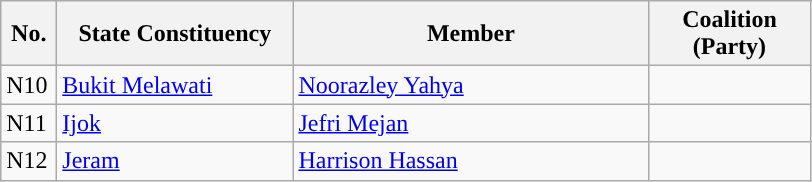<table class="wikitable">
<tr>
<th width="30">No.</th>
<th width="150">State Constituency</th>
<th width="230">Member</th>
<th width="100">Coalition (Party)</th>
</tr>
<tr>
<td>N10</td>
<td><a href='#'>Bukit Melawati</a></td>
<td><a href='#'>Noorazley Yahya</a></td>
<td></td>
</tr>
<tr>
<td>N11</td>
<td><a href='#'>Ijok</a></td>
<td><a href='#'>Jefri Mejan</a></td>
<td></td>
</tr>
<tr>
<td>N12</td>
<td><a href='#'>Jeram</a></td>
<td><a href='#'>Harrison Hassan</a></td>
<td></td>
</tr>
</table>
